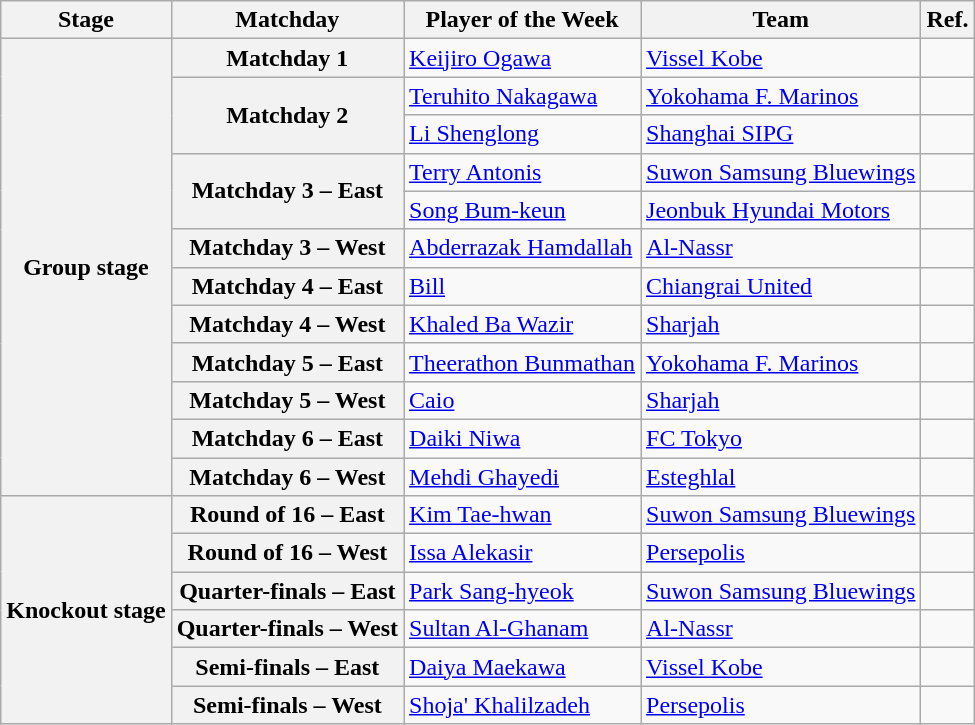<table class="wikitable">
<tr>
<th>Stage</th>
<th>Matchday</th>
<th>Player of the Week</th>
<th>Team</th>
<th>Ref.</th>
</tr>
<tr>
<th rowspan=12>Group stage</th>
<th>Matchday 1</th>
<td align=left> <a href='#'>Keijiro Ogawa</a></td>
<td align=left> <a href='#'>Vissel Kobe</a></td>
<td></td>
</tr>
<tr>
<th rowspan=2>Matchday 2</th>
<td align=left> <a href='#'>Teruhito Nakagawa</a></td>
<td align=left> <a href='#'>Yokohama F. Marinos</a></td>
<td></td>
</tr>
<tr>
<td align=left> <a href='#'>Li Shenglong</a></td>
<td align=left> <a href='#'>Shanghai SIPG</a></td>
<td></td>
</tr>
<tr>
<th rowspan=2>Matchday 3 – East</th>
<td align=left> <a href='#'>Terry Antonis</a></td>
<td align=left> <a href='#'>Suwon Samsung Bluewings</a></td>
<td></td>
</tr>
<tr>
<td align=left> <a href='#'>Song Bum-keun</a></td>
<td align=left> <a href='#'>Jeonbuk Hyundai Motors</a></td>
<td></td>
</tr>
<tr>
<th>Matchday 3 – West</th>
<td align=left> <a href='#'>Abderrazak Hamdallah</a></td>
<td align=left> <a href='#'>Al-Nassr</a></td>
<td></td>
</tr>
<tr>
<th>Matchday 4 – East</th>
<td align=left> <a href='#'>Bill</a></td>
<td align=left> <a href='#'>Chiangrai United</a></td>
<td></td>
</tr>
<tr>
<th>Matchday 4 – West</th>
<td align=left> <a href='#'>Khaled Ba Wazir</a></td>
<td align=left> <a href='#'>Sharjah</a></td>
<td></td>
</tr>
<tr>
<th>Matchday 5 – East</th>
<td align=left> <a href='#'>Theerathon Bunmathan</a></td>
<td align=left> <a href='#'>Yokohama F. Marinos</a></td>
<td></td>
</tr>
<tr>
<th>Matchday 5 – West</th>
<td align=left> <a href='#'>Caio</a></td>
<td align=left> <a href='#'>Sharjah</a></td>
<td></td>
</tr>
<tr>
<th>Matchday 6 – East</th>
<td align=left> <a href='#'>Daiki Niwa</a></td>
<td align=left> <a href='#'>FC Tokyo</a></td>
<td></td>
</tr>
<tr>
<th>Matchday 6 – West</th>
<td align=left> <a href='#'>Mehdi Ghayedi</a></td>
<td align=left> <a href='#'>Esteghlal</a></td>
<td></td>
</tr>
<tr>
<th rowspan=6>Knockout stage</th>
<th>Round of 16 – East</th>
<td align=left> <a href='#'>Kim Tae-hwan</a></td>
<td align=left> <a href='#'>Suwon Samsung Bluewings</a></td>
<td></td>
</tr>
<tr>
<th>Round of 16 – West</th>
<td align=left> <a href='#'>Issa Alekasir</a></td>
<td align=left> <a href='#'>Persepolis</a></td>
<td></td>
</tr>
<tr>
<th>Quarter-finals – East</th>
<td align=left> <a href='#'>Park Sang-hyeok</a></td>
<td align=left> <a href='#'>Suwon Samsung Bluewings</a></td>
<td></td>
</tr>
<tr>
<th>Quarter-finals – West</th>
<td align=left> <a href='#'>Sultan Al-Ghanam</a></td>
<td align=left> <a href='#'>Al-Nassr</a></td>
<td></td>
</tr>
<tr>
<th>Semi-finals – East</th>
<td align=left> <a href='#'>Daiya Maekawa</a></td>
<td align=left> <a href='#'>Vissel Kobe</a></td>
<td></td>
</tr>
<tr>
<th>Semi-finals – West</th>
<td align=left> <a href='#'>Shoja' Khalilzadeh</a></td>
<td align=left> <a href='#'>Persepolis</a></td>
<td></td>
</tr>
</table>
